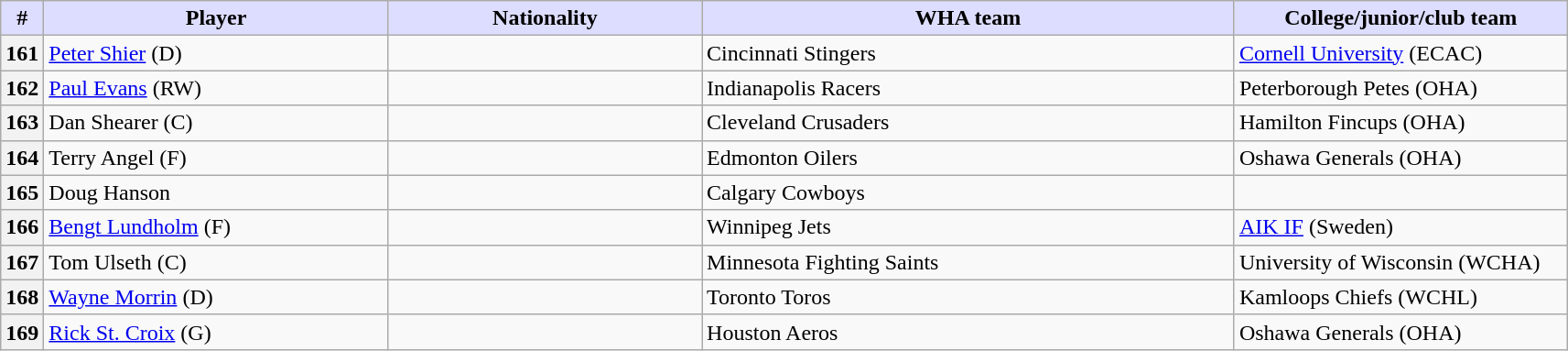<table class="wikitable">
<tr>
<th style="background:#ddf; width:2.75%;">#</th>
<th style="background:#ddf; width:22.0%;">Player</th>
<th style="background:#ddf; width:20.0%;">Nationality</th>
<th style="background:#ddf; width:34.0%;">WHA team</th>
<th style="background:#ddf; width:100.0%;">College/junior/club team</th>
</tr>
<tr>
<th>161</th>
<td><a href='#'>Peter Shier</a> (D)</td>
<td></td>
<td>Cincinnati Stingers</td>
<td><a href='#'>Cornell University</a> (ECAC)</td>
</tr>
<tr>
<th>162</th>
<td><a href='#'>Paul Evans</a> (RW)</td>
<td></td>
<td>Indianapolis Racers</td>
<td>Peterborough Petes (OHA)</td>
</tr>
<tr>
<th>163</th>
<td>Dan Shearer (C)</td>
<td></td>
<td>Cleveland Crusaders</td>
<td>Hamilton Fincups (OHA)</td>
</tr>
<tr>
<th>164</th>
<td>Terry Angel (F)</td>
<td></td>
<td>Edmonton Oilers</td>
<td>Oshawa Generals (OHA)</td>
</tr>
<tr>
<th>165</th>
<td>Doug Hanson</td>
<td></td>
<td>Calgary Cowboys</td>
<td></td>
</tr>
<tr>
<th>166</th>
<td><a href='#'>Bengt Lundholm</a> (F)</td>
<td></td>
<td>Winnipeg Jets</td>
<td><a href='#'>AIK IF</a> (Sweden)</td>
</tr>
<tr>
<th>167</th>
<td>Tom Ulseth (C)</td>
<td></td>
<td>Minnesota Fighting Saints</td>
<td>University of Wisconsin (WCHA)</td>
</tr>
<tr>
<th>168</th>
<td><a href='#'>Wayne Morrin</a> (D)</td>
<td></td>
<td>Toronto Toros</td>
<td>Kamloops Chiefs (WCHL)</td>
</tr>
<tr>
<th>169</th>
<td><a href='#'>Rick St. Croix</a> (G)</td>
<td></td>
<td>Houston Aeros</td>
<td>Oshawa Generals (OHA)</td>
</tr>
</table>
